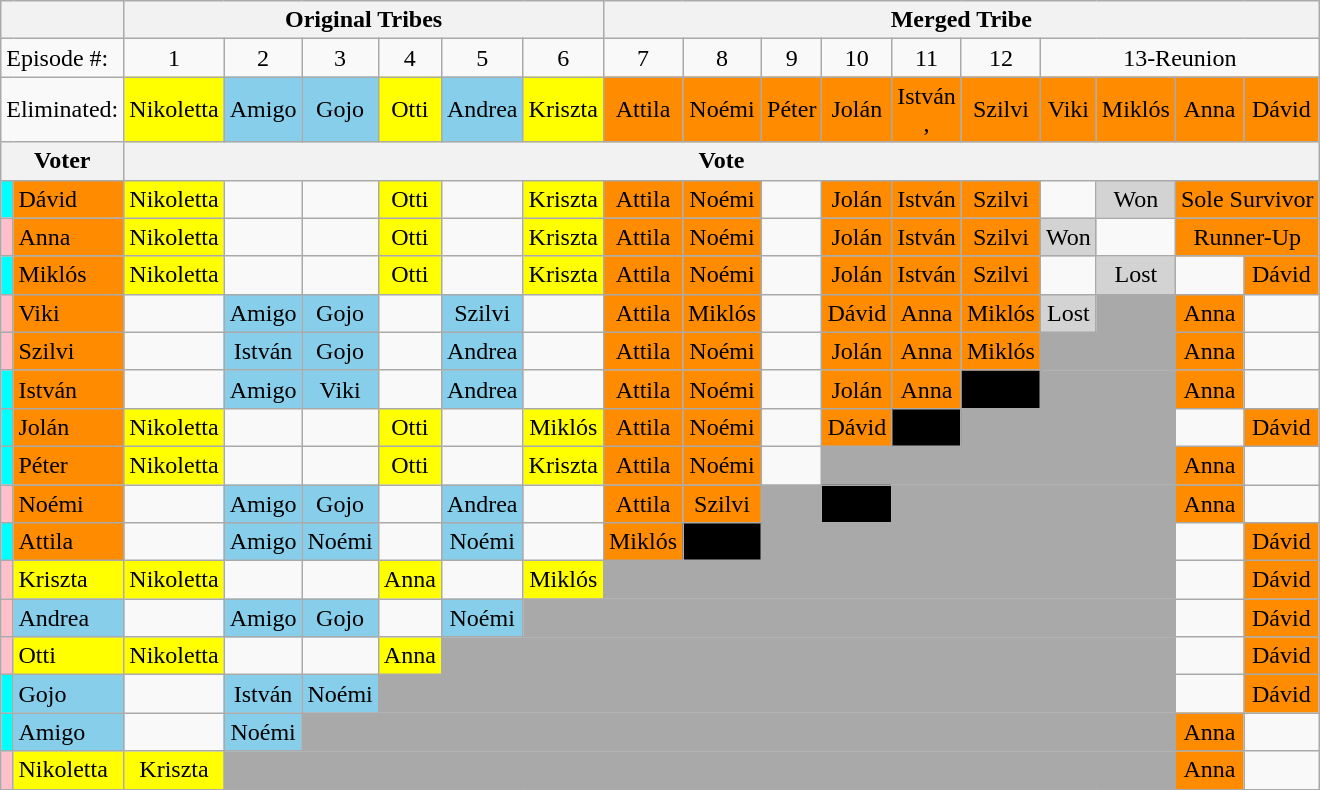<table class="wikitable" style="text-align:center">
<tr>
<th colspan=2></th>
<th colspan=6>Original Tribes</th>
<th colspan=10>Merged Tribe</th>
</tr>
<tr>
<td colspan=2 align="left">Episode #:</td>
<td>1</td>
<td>2</td>
<td>3</td>
<td>4</td>
<td>5</td>
<td>6</td>
<td>7</td>
<td>8</td>
<td>9</td>
<td>10</td>
<td>11</td>
<td>12</td>
<td colspan=4>13-Reunion</td>
</tr>
<tr>
<td colspan=2 align="left">Eliminated:</td>
<td bgcolor="yellow" align=center>Nikoletta<br></td>
<td bgcolor="skyblue" align=center>Amigo<br></td>
<td bgcolor="skyblue" align=center>Gojo<br></td>
<td bgcolor="yellow" align=center>Otti<br></td>
<td bgcolor="skyblue" align=center>Andrea<br></td>
<td bgcolor="yellow" align=center>Kriszta<br></td>
<td bgcolor="#FF8C00" align=center>Attila<br></td>
<td bgcolor="#FF8C00" align=center>Noémi<br></td>
<td bgcolor="#FF8C00" align=center>Péter<br></td>
<td bgcolor="#FF8C00" align=center>Jolán<br></td>
<td bgcolor="#FF8C00" align=center>István<br>,</td>
<td bgcolor="#FF8C00" align=center>Szilvi<br></td>
<td bgcolor="#FF8C00" align=center>Viki<br></td>
<td bgcolor="#FF8C00" align=center>Miklós<br></td>
<td bgcolor="#FF8C00" align=center>Anna<br></td>
<td bgcolor="#FF8C00" align=center>Dávid<br></td>
</tr>
<tr>
<th colspan=2>Voter</th>
<th colspan=16>Vote</th>
</tr>
<tr>
<td style="background:cyan"></td>
<td bgcolor="FF8C00" align=left>Dávid</td>
<td bgcolor="yellow" align=center>Nikoletta</td>
<td></td>
<td></td>
<td bgcolor="yellow" align=center>Otti</td>
<td></td>
<td bgcolor="yellow" align=center>Kriszta</td>
<td bgcolor="#FF8C00" align=center>Attila</td>
<td bgcolor="#FF8C00" align=center>Noémi</td>
<td></td>
<td bgcolor="#FF8C00" align=center>Jolán</td>
<td bgcolor="#FF8C00" align=center>István</td>
<td bgcolor="#FF8C00" align=center>Szilvi</td>
<td></td>
<td bgcolor="lightgray" align=center>Won</td>
<td bgcolor="#FF8C00" align=center colspan=2>Sole Survivor</td>
</tr>
<tr>
<td style="background:pink"></td>
<td bgcolor="FF8C00" align=left>Anna</td>
<td bgcolor="yellow" align=center>Nikoletta</td>
<td></td>
<td></td>
<td bgcolor="yellow" align=center>Otti</td>
<td></td>
<td bgcolor="yellow" align=center>Kriszta</td>
<td bgcolor="#FF8C00" align=center>Attila</td>
<td bgcolor="#FF8C00" align=center>Noémi</td>
<td></td>
<td bgcolor="#FF8C00" align=center>Jolán</td>
<td bgcolor="#FF8C00" align=center>István</td>
<td bgcolor="#FF8C00" align=center>Szilvi</td>
<td bgcolor="lightgray" align=center>Won</td>
<td></td>
<td bgcolor="#FF8C00" align=center colspan=2>Runner-Up</td>
</tr>
<tr>
<td style="background:cyan"></td>
<td bgcolor="FF8C00" align=left>Miklós</td>
<td bgcolor="yellow" align=center>Nikoletta</td>
<td></td>
<td></td>
<td bgcolor="yellow" align=center>Otti</td>
<td></td>
<td bgcolor="yellow" align=center>Kriszta</td>
<td bgcolor="#FF8C00" align=center>Attila</td>
<td bgcolor="#FF8C00" align=center>Noémi</td>
<td></td>
<td bgcolor="#FF8C00" align=center>Jolán</td>
<td bgcolor="#FF8C00" align=center>István</td>
<td bgcolor="#FF8C00" align=center>Szilvi</td>
<td></td>
<td bgcolor="lightgray" align=center>Lost</td>
<td></td>
<td bgcolor="#FF8C00" align=center>Dávid</td>
</tr>
<tr>
<td style="background:pink"></td>
<td bgcolor="#FF8C00" align=left>Viki</td>
<td></td>
<td bgcolor="skyblue" align=center>Amigo</td>
<td bgcolor="skyblue" align=center>Gojo</td>
<td></td>
<td bgcolor="skyblue" align=center>Szilvi</td>
<td></td>
<td bgcolor="#FF8C00" align=center>Attila</td>
<td bgcolor="#FF8C00" align=center>Miklós</td>
<td></td>
<td bgcolor="#FF8C00" align=center>Dávid</td>
<td bgcolor="#FF8C00" align=center>Anna</td>
<td bgcolor="#FF8C00" align=center>Miklós</td>
<td bgcolor="lightgray" align=center>Lost</td>
<td bgcolor="darkgray" colspan=1></td>
<td bgcolor="#FF8C00" align=center>Anna</td>
<td></td>
</tr>
<tr>
<td style="background:pink"></td>
<td bgcolor="#FF8C00" align=left>Szilvi</td>
<td></td>
<td bgcolor="skyblue" align=center>István</td>
<td bgcolor="skyblue" align=center>Gojo</td>
<td></td>
<td bgcolor="skyblue" align=center>Andrea</td>
<td></td>
<td bgcolor="#FF8C00" align=center>Attila</td>
<td bgcolor="#FF8C00" align=center>Noémi</td>
<td></td>
<td bgcolor="#FF8C00" align=center>Jolán</td>
<td bgcolor="#FF8C00" align=center>Anna</td>
<td bgcolor="#FF8C00" align=center>Miklós</td>
<td bgcolor="darkgray" colspan=2></td>
<td bgcolor="#FF8C00" align=center>Anna</td>
<td></td>
</tr>
<tr>
<td style="background:cyan"></td>
<td bgcolor="#FF8C00" align=left>István</td>
<td></td>
<td bgcolor="skyblue" align=center>Amigo</td>
<td bgcolor="skyblue" align=center>Viki</td>
<td></td>
<td bgcolor="skyblue" align=center>Andrea</td>
<td></td>
<td bgcolor="#FF8C00" align=center>Attila</td>
<td bgcolor="#FF8C00" align=center>Noémi</td>
<td></td>
<td bgcolor="#FF8C00" align=center>Jolán</td>
<td bgcolor="#FF8C00" align=center>Anna</td>
<td bgcolor="#000000" align=center><span>Dávid</span></td>
<td bgcolor="darkgray" colspan=2></td>
<td bgcolor="#FF8C00" align=center>Anna</td>
<td></td>
</tr>
<tr>
<td style="background:cyan"></td>
<td bgcolor="FF8C00" align=left>Jolán</td>
<td bgcolor="yellow" align=center>Nikoletta</td>
<td></td>
<td></td>
<td bgcolor="yellow" align=center>Otti</td>
<td></td>
<td bgcolor="yellow" align=center>Miklós</td>
<td bgcolor="#FF8C00" align=center>Attila</td>
<td bgcolor="#FF8C00" align=center>Noémi</td>
<td></td>
<td bgcolor="#FF8C00" align=center>Dávid</td>
<td bgcolor="#000000" align=center><span>Dávid</span></td>
<td bgcolor="darkgray" colspan=3></td>
<td></td>
<td bgcolor="#FF8C00" align=center>Dávid</td>
</tr>
<tr>
<td style="background:cyan"></td>
<td bgcolor="FF8C00" align=left>Péter</td>
<td bgcolor="yellow" align=center>Nikoletta</td>
<td></td>
<td></td>
<td bgcolor="yellow" align=center>Otti</td>
<td></td>
<td bgcolor="yellow" align=center>Kriszta</td>
<td bgcolor="#FF8C00" align=center>Attila</td>
<td bgcolor="#FF8C00" align=center>Noémi</td>
<td></td>
<td bgcolor="darkgray" colspan=5></td>
<td bgcolor="#FF8C00" align=center>Anna</td>
<td></td>
</tr>
<tr>
<td style="background:pink"></td>
<td bgcolor="#FF8C00" align=left>Noémi</td>
<td></td>
<td bgcolor="skyblue" align=center>Amigo</td>
<td bgcolor="skyblue" align=center>Gojo</td>
<td></td>
<td bgcolor="skyblue" align=center>Andrea</td>
<td></td>
<td bgcolor="#FF8C00" align=center>Attila</td>
<td bgcolor="#FF8C00" align=center>Szilvi</td>
<td bgcolor="darkgray" colspan=1></td>
<td bgcolor="#000000" align=center><s><span>Péter</span></s></td>
<td bgcolor="darkgray" colspan=4></td>
<td bgcolor="#FF8C00" align=center>Anna</td>
<td></td>
</tr>
<tr>
<td style="background:cyan"></td>
<td bgcolor="#FF8C00" align=left>Attila</td>
<td></td>
<td bgcolor="skyblue" align=center>Amigo</td>
<td bgcolor="skyblue" align=center>Noémi</td>
<td></td>
<td bgcolor="skyblue" align=center>Noémi</td>
<td></td>
<td bgcolor="#FF8C00" align=center>Miklós</td>
<td bgcolor="#000000" align=center><span>Dávid</span></td>
<td bgcolor="darkgray" colspan=6></td>
<td></td>
<td bgcolor="#FF8C00" align=center>Dávid</td>
</tr>
<tr>
<td style="background:pink"></td>
<td bgcolor="yellow" align=left>Kriszta</td>
<td bgcolor="yellow" align=center>Nikoletta</td>
<td></td>
<td></td>
<td bgcolor="yellow" align=center>Anna</td>
<td></td>
<td bgcolor="yellow" align=center>Miklós</td>
<td bgcolor="darkgray" colspan=8></td>
<td></td>
<td bgcolor="#FF8C00" align=center>Dávid</td>
</tr>
<tr>
<td style="background:pink"></td>
<td bgcolor="skyblue" align=left>Andrea</td>
<td></td>
<td bgcolor="skyblue" align=center>Amigo</td>
<td bgcolor="skyblue" align=center>Gojo</td>
<td></td>
<td bgcolor="skyblue" align=center>Noémi</td>
<td bgcolor="darkgray" colspan=9></td>
<td></td>
<td bgcolor="#FF8C00" align=center>Dávid</td>
</tr>
<tr>
<td style="background:pink"></td>
<td bgcolor="yellow" align=left>Otti</td>
<td bgcolor="yellow" align=center>Nikoletta</td>
<td></td>
<td></td>
<td bgcolor="yellow" align=center>Anna</td>
<td bgcolor="darkgray" colspan=10></td>
<td></td>
<td bgcolor="#FF8C00" align=center>Dávid</td>
</tr>
<tr>
<td style="background:cyan"></td>
<td bgcolor="skyblue" align=left>Gojo</td>
<td></td>
<td bgcolor="skyblue" align=center>István</td>
<td bgcolor="skyblue" align=center>Noémi</td>
<td bgcolor="darkgray" colspan=11></td>
<td></td>
<td bgcolor="#FF8C00" align=center>Dávid</td>
</tr>
<tr>
<td style="background:cyan"></td>
<td align="left" bgcolor="skyblue">Amigo</td>
<td></td>
<td bgcolor="skyblue" align=center>Noémi</td>
<td bgcolor="darkgray" colspan=12></td>
<td bgcolor="#FF8C00" align=center>Anna</td>
<td></td>
</tr>
<tr>
<td style="background:pink"></td>
<td bgcolor="yellow" align=left>Nikoletta</td>
<td bgcolor="yellow" align=center>Kriszta</td>
<td bgcolor="darkgray" colspan=13></td>
<td bgcolor="#FF8C00" align=center>Anna</td>
<td></td>
</tr>
<tr>
</tr>
</table>
